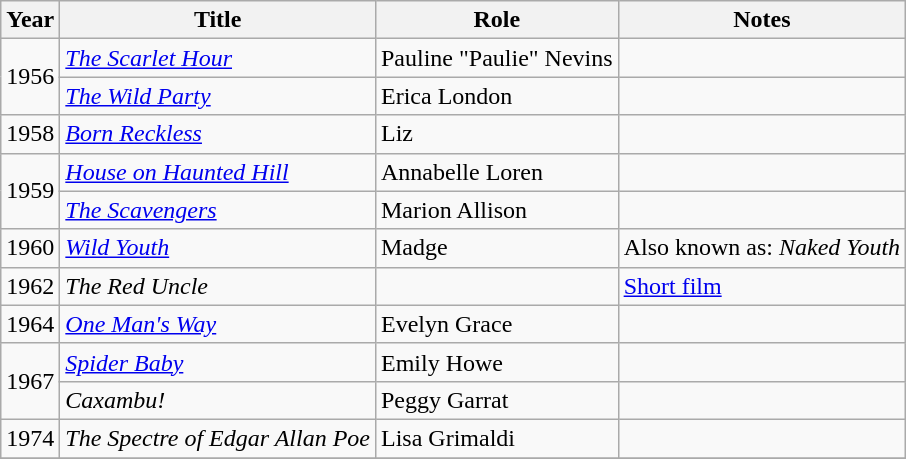<table class="wikitable sortable">
<tr>
<th>Year</th>
<th>Title</th>
<th>Role</th>
<th>Notes</th>
</tr>
<tr>
<td rowspan=2>1956</td>
<td><em><a href='#'>The Scarlet Hour</a></em></td>
<td>Pauline "Paulie" Nevins</td>
<td></td>
</tr>
<tr>
<td><em><a href='#'>The Wild Party</a></em></td>
<td>Erica London</td>
<td></td>
</tr>
<tr>
<td>1958</td>
<td><em><a href='#'>Born Reckless</a></em></td>
<td>Liz</td>
<td></td>
</tr>
<tr>
<td rowspan=2>1959</td>
<td><em><a href='#'>House on Haunted Hill</a></em></td>
<td>Annabelle Loren</td>
<td></td>
</tr>
<tr>
<td><em><a href='#'>The Scavengers</a></em></td>
<td>Marion Allison</td>
<td></td>
</tr>
<tr>
<td>1960</td>
<td><em><a href='#'>Wild Youth</a></em></td>
<td>Madge</td>
<td>Also known as: <em>Naked Youth</em></td>
</tr>
<tr>
<td>1962</td>
<td><em>The Red Uncle</em></td>
<td></td>
<td><a href='#'>Short film</a></td>
</tr>
<tr>
<td>1964</td>
<td><em><a href='#'>One Man's Way</a></em></td>
<td>Evelyn Grace</td>
<td></td>
</tr>
<tr>
<td rowspan=2>1967</td>
<td><em><a href='#'>Spider Baby</a></em></td>
<td>Emily Howe</td>
<td></td>
</tr>
<tr>
<td><em>Caxambu!</em></td>
<td>Peggy Garrat</td>
<td></td>
</tr>
<tr>
<td>1974</td>
<td><em>The Spectre of Edgar Allan Poe</em></td>
<td>Lisa Grimaldi</td>
<td></td>
</tr>
<tr>
</tr>
</table>
